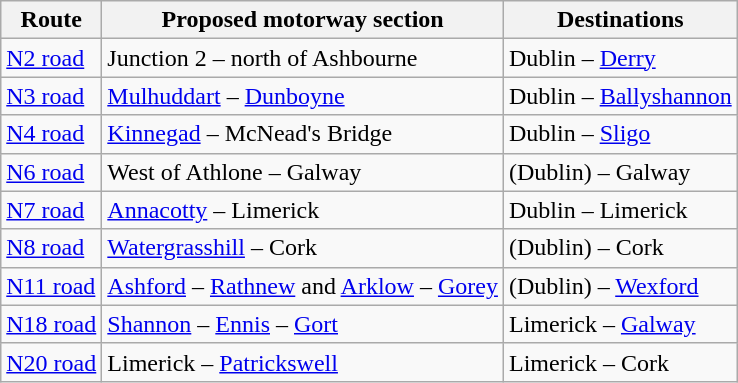<table class="wikitable">
<tr>
<th>Route</th>
<th>Proposed motorway section</th>
<th>Destinations</th>
</tr>
<tr>
<td><a href='#'>N2 road</a></td>
<td>Junction 2 – north of Ashbourne</td>
<td>Dublin – <a href='#'>Derry</a></td>
</tr>
<tr>
<td><a href='#'>N3 road</a></td>
<td><a href='#'>Mulhuddart</a> – <a href='#'>Dunboyne</a></td>
<td>Dublin – <a href='#'>Ballyshannon</a></td>
</tr>
<tr>
<td><a href='#'>N4 road</a></td>
<td><a href='#'>Kinnegad</a> – McNead's Bridge</td>
<td>Dublin – <a href='#'>Sligo</a></td>
</tr>
<tr>
<td><a href='#'>N6 road</a></td>
<td>West of Athlone – Galway</td>
<td>(Dublin) – Galway</td>
</tr>
<tr>
<td><a href='#'>N7 road</a></td>
<td><a href='#'>Annacotty</a> – Limerick</td>
<td>Dublin – Limerick</td>
</tr>
<tr>
<td><a href='#'>N8 road</a></td>
<td><a href='#'>Watergrasshill</a> – Cork</td>
<td>(Dublin) – Cork</td>
</tr>
<tr>
<td><a href='#'>N11 road</a></td>
<td><a href='#'>Ashford</a> – <a href='#'>Rathnew</a> and <a href='#'>Arklow</a> – <a href='#'>Gorey</a></td>
<td>(Dublin) – <a href='#'>Wexford</a></td>
</tr>
<tr>
<td><a href='#'>N18 road</a></td>
<td><a href='#'>Shannon</a> – <a href='#'>Ennis</a> – <a href='#'>Gort</a></td>
<td>Limerick – <a href='#'>Galway</a></td>
</tr>
<tr>
<td><a href='#'>N20 road</a></td>
<td>Limerick – <a href='#'>Patrickswell</a></td>
<td>Limerick – Cork</td>
</tr>
</table>
